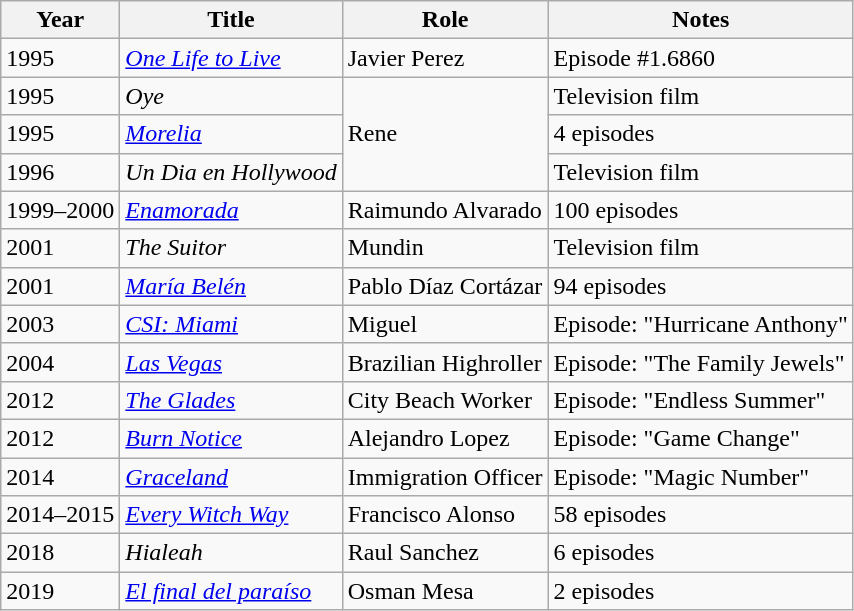<table class="wikitable sortable">
<tr>
<th>Year</th>
<th>Title</th>
<th>Role</th>
<th>Notes</th>
</tr>
<tr>
<td>1995</td>
<td><em><a href='#'>One Life to Live</a></em></td>
<td>Javier Perez</td>
<td>Episode #1.6860</td>
</tr>
<tr>
<td>1995</td>
<td><em>Oye</em></td>
<td rowspan="3">Rene</td>
<td>Television film</td>
</tr>
<tr>
<td>1995</td>
<td><a href='#'><em>Morelia</em></a></td>
<td>4 episodes</td>
</tr>
<tr>
<td>1996</td>
<td><em>Un Dia en Hollywood</em></td>
<td>Television film</td>
</tr>
<tr>
<td>1999–2000</td>
<td><a href='#'><em>Enamorada</em></a></td>
<td>Raimundo Alvarado</td>
<td>100 episodes</td>
</tr>
<tr>
<td>2001</td>
<td><em>The Suitor</em></td>
<td>Mundin</td>
<td>Television film</td>
</tr>
<tr>
<td>2001</td>
<td><em><a href='#'>María Belén</a></em></td>
<td>Pablo Díaz Cortázar</td>
<td>94 episodes</td>
</tr>
<tr>
<td>2003</td>
<td><em><a href='#'>CSI: Miami</a></em></td>
<td>Miguel</td>
<td>Episode: "Hurricane Anthony"</td>
</tr>
<tr>
<td>2004</td>
<td><a href='#'><em>Las Vegas</em></a></td>
<td>Brazilian Highroller</td>
<td>Episode: "The Family Jewels"</td>
</tr>
<tr>
<td>2012</td>
<td><a href='#'><em>The Glades</em></a></td>
<td>City Beach Worker</td>
<td>Episode: "Endless Summer"</td>
</tr>
<tr>
<td>2012</td>
<td><em><a href='#'>Burn Notice</a></em></td>
<td>Alejandro Lopez</td>
<td>Episode: "Game Change"</td>
</tr>
<tr>
<td>2014</td>
<td><a href='#'><em>Graceland</em></a></td>
<td>Immigration Officer</td>
<td>Episode: "Magic Number"</td>
</tr>
<tr>
<td>2014–2015</td>
<td><em><a href='#'>Every Witch Way</a></em></td>
<td>Francisco Alonso</td>
<td>58 episodes</td>
</tr>
<tr>
<td>2018</td>
<td><em>Hialeah</em></td>
<td>Raul Sanchez</td>
<td>6 episodes</td>
</tr>
<tr>
<td>2019</td>
<td><em><a href='#'>El final del paraíso</a></em></td>
<td>Osman Mesa</td>
<td>2 episodes</td>
</tr>
</table>
